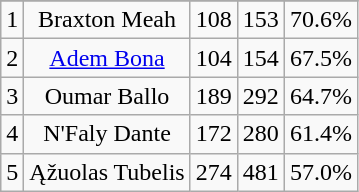<table class="wikitable sortable" style="text-align:center">
<tr>
</tr>
<tr>
<td>1</td>
<td>Braxton Meah</td>
<td>108</td>
<td>153</td>
<td>70.6%</td>
</tr>
<tr>
<td>2</td>
<td><a href='#'>Adem Bona</a></td>
<td>104</td>
<td>154</td>
<td>67.5%</td>
</tr>
<tr>
<td>3</td>
<td>Oumar Ballo</td>
<td>189</td>
<td>292</td>
<td>64.7%</td>
</tr>
<tr>
<td>4</td>
<td>N'Faly Dante</td>
<td>172</td>
<td>280</td>
<td>61.4%</td>
</tr>
<tr>
<td>5</td>
<td>Ąžuolas Tubelis</td>
<td>274</td>
<td>481</td>
<td>57.0%</td>
</tr>
</table>
